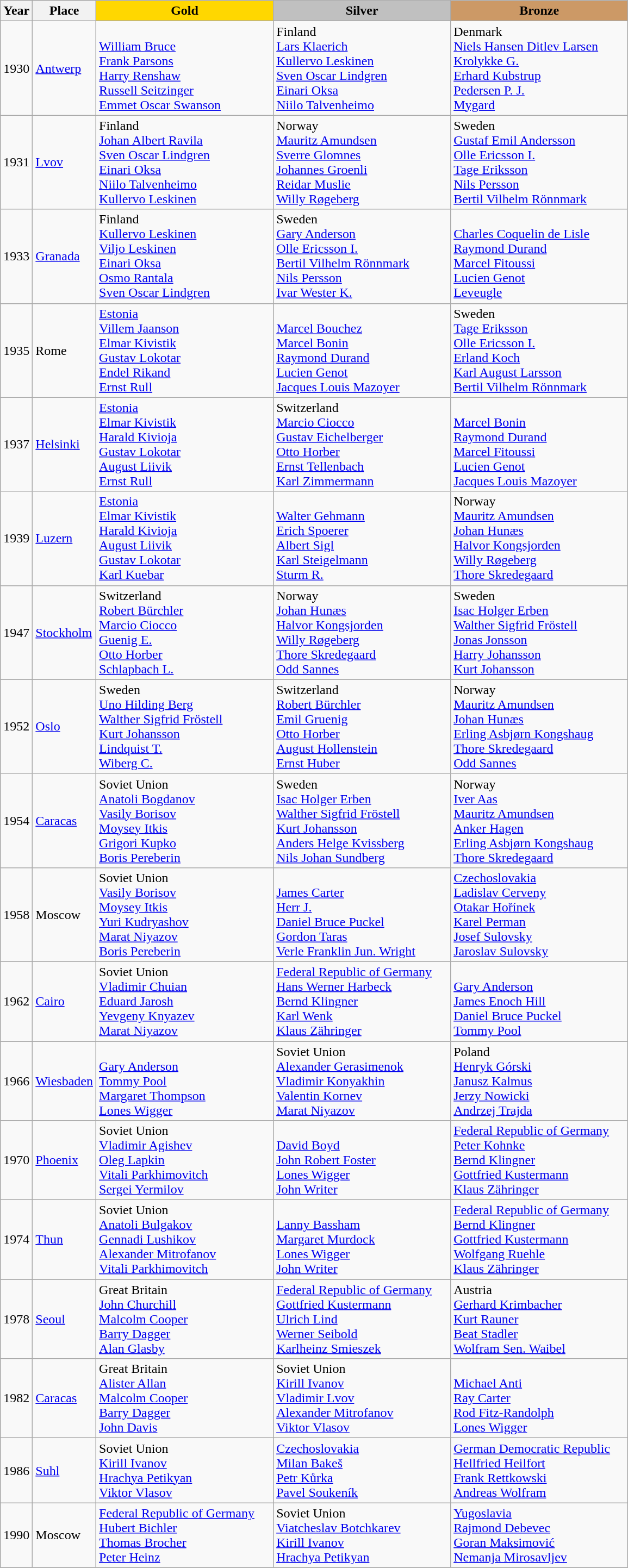<table class="wikitable">
<tr>
<th>Year</th>
<th>Place</th>
<th style="background:gold"    width="210">Gold</th>
<th style="background:silver"  width="210">Silver</th>
<th style="background:#cc9966" width="210">Bronze</th>
</tr>
<tr>
<td>1930</td>
<td> <a href='#'>Antwerp</a></td>
<td><br><a href='#'>William Bruce</a><br><a href='#'>Frank Parsons</a><br><a href='#'>Harry Renshaw</a><br><a href='#'>Russell Seitzinger</a><br><a href='#'>Emmet Oscar Swanson</a></td>
<td> Finland<br><a href='#'>Lars Klaerich</a><br><a href='#'>Kullervo Leskinen</a><br><a href='#'>Sven Oscar Lindgren</a><br><a href='#'>Einari Oksa</a><br><a href='#'>Niilo Talvenheimo</a></td>
<td> Denmark<br><a href='#'>Niels Hansen Ditlev Larsen</a><br><a href='#'>Krolykke G.</a><br><a href='#'>Erhard Kubstrup</a><br><a href='#'>Pedersen P. J.</a><br><a href='#'>Mygard</a></td>
</tr>
<tr>
<td>1931</td>
<td> <a href='#'>Lvov</a></td>
<td> Finland<br><a href='#'>Johan Albert Ravila</a><br><a href='#'>Sven Oscar Lindgren</a><br><a href='#'>Einari Oksa</a><br><a href='#'>Niilo Talvenheimo</a><br><a href='#'>Kullervo Leskinen</a></td>
<td> Norway<br><a href='#'>Mauritz Amundsen</a><br><a href='#'>Sverre Glomnes</a><br><a href='#'>Johannes Groenli</a><br><a href='#'>Reidar Muslie</a><br><a href='#'>Willy Røgeberg</a></td>
<td> Sweden<br><a href='#'>Gustaf Emil Andersson</a><br><a href='#'>Olle Ericsson I.</a><br><a href='#'>Tage Eriksson</a><br><a href='#'>Nils Persson</a><br><a href='#'>Bertil Vilhelm Rönnmark</a></td>
</tr>
<tr>
<td>1933</td>
<td> <a href='#'>Granada</a></td>
<td> Finland<br><a href='#'>Kullervo Leskinen</a><br><a href='#'>Viljo Leskinen</a><br><a href='#'>Einari Oksa</a><br><a href='#'>Osmo Rantala</a><br><a href='#'>Sven Oscar Lindgren</a></td>
<td> Sweden<br><a href='#'>Gary Anderson</a><br><a href='#'>Olle Ericsson I.</a><br><a href='#'>Bertil Vilhelm Rönnmark</a><br><a href='#'>Nils Persson</a><br><a href='#'>Ivar Wester K.</a></td>
<td><br><a href='#'>Charles Coquelin de Lisle</a><br><a href='#'>Raymond Durand</a><br><a href='#'>Marcel Fitoussi</a><br><a href='#'>Lucien Genot</a><br><a href='#'>Leveugle</a></td>
</tr>
<tr>
<td>1935</td>
<td> Rome</td>
<td> <a href='#'>Estonia</a><br><a href='#'>Villem Jaanson</a><br><a href='#'>Elmar Kivistik</a><br><a href='#'>Gustav Lokotar</a><br><a href='#'>Endel Rikand</a><br><a href='#'>Ernst Rull</a></td>
<td><br><a href='#'>Marcel Bouchez</a><br><a href='#'>Marcel Bonin</a><br><a href='#'>Raymond Durand</a><br><a href='#'>Lucien Genot</a><br><a href='#'>Jacques Louis Mazoyer</a></td>
<td> Sweden<br><a href='#'>Tage Eriksson</a><br><a href='#'>Olle Ericsson I.</a><br><a href='#'>Erland Koch</a><br><a href='#'>Karl August Larsson</a><br><a href='#'>Bertil Vilhelm Rönnmark</a></td>
</tr>
<tr>
<td>1937</td>
<td> <a href='#'>Helsinki</a></td>
<td> <a href='#'>Estonia</a><br><a href='#'>Elmar Kivistik</a><br><a href='#'>Harald Kivioja</a><br><a href='#'>Gustav Lokotar</a><br><a href='#'>August Liivik</a><br><a href='#'>Ernst Rull</a></td>
<td> Switzerland<br><a href='#'>Marcio Ciocco</a><br><a href='#'>Gustav Eichelberger</a><br><a href='#'>Otto Horber</a><br><a href='#'>Ernst Tellenbach</a><br><a href='#'>Karl Zimmermann</a></td>
<td><br><a href='#'>Marcel Bonin</a><br><a href='#'>Raymond Durand</a><br><a href='#'>Marcel Fitoussi</a><br><a href='#'>Lucien Genot</a><br><a href='#'>Jacques Louis Mazoyer</a></td>
</tr>
<tr>
<td>1939</td>
<td> <a href='#'>Luzern</a></td>
<td> <a href='#'>Estonia</a><br><a href='#'>Elmar Kivistik</a><br><a href='#'>Harald Kivioja</a><br><a href='#'>August Liivik</a><br><a href='#'>Gustav Lokotar</a><br><a href='#'>Karl Kuebar</a></td>
<td><br><a href='#'>Walter Gehmann</a><br><a href='#'>Erich Spoerer</a><br><a href='#'>Albert Sigl</a><br><a href='#'>Karl Steigelmann</a><br><a href='#'>Sturm R.</a></td>
<td> Norway<br><a href='#'>Mauritz Amundsen</a><br><a href='#'>Johan Hunæs</a><br><a href='#'>Halvor Kongsjorden</a><br><a href='#'>Willy Røgeberg</a><br><a href='#'>Thore Skredegaard</a></td>
</tr>
<tr>
<td>1947</td>
<td> <a href='#'>Stockholm</a></td>
<td> Switzerland<br><a href='#'>Robert Bürchler</a><br><a href='#'>Marcio Ciocco</a><br><a href='#'>Guenig E.</a><br><a href='#'>Otto Horber</a><br><a href='#'>Schlapbach L.</a></td>
<td> Norway<br><a href='#'>Johan Hunæs</a><br><a href='#'>Halvor Kongsjorden</a><br><a href='#'>Willy Røgeberg</a><br><a href='#'>Thore Skredegaard</a><br><a href='#'>Odd Sannes</a></td>
<td> Sweden<br><a href='#'>Isac Holger Erben</a><br><a href='#'>Walther Sigfrid Fröstell</a><br><a href='#'>Jonas Jonsson</a><br><a href='#'>Harry Johansson</a><br><a href='#'>Kurt Johansson</a></td>
</tr>
<tr>
<td>1952</td>
<td> <a href='#'>Oslo</a></td>
<td> Sweden<br><a href='#'>Uno Hilding Berg</a><br><a href='#'>Walther Sigfrid Fröstell</a><br><a href='#'>Kurt Johansson</a><br><a href='#'>Lindquist T.</a><br><a href='#'>Wiberg C.</a></td>
<td> Switzerland<br><a href='#'>Robert Bürchler</a><br><a href='#'>Emil Gruenig</a><br><a href='#'>Otto Horber</a><br><a href='#'>August Hollenstein</a><br><a href='#'>Ernst Huber</a></td>
<td> Norway<br><a href='#'>Mauritz Amundsen</a><br><a href='#'>Johan Hunæs</a><br><a href='#'>Erling Asbjørn Kongshaug</a><br><a href='#'>Thore Skredegaard</a><br><a href='#'>Odd Sannes</a></td>
</tr>
<tr>
<td>1954</td>
<td> <a href='#'>Caracas</a></td>
<td> Soviet Union<br><a href='#'>Anatoli Bogdanov</a><br><a href='#'>Vasily Borisov</a><br><a href='#'>Moysey Itkis</a><br><a href='#'>Grigori Kupko</a><br><a href='#'>Boris Pereberin</a></td>
<td> Sweden<br><a href='#'>Isac Holger Erben</a><br><a href='#'>Walther Sigfrid Fröstell</a><br><a href='#'>Kurt Johansson</a><br><a href='#'>Anders Helge Kvissberg</a><br><a href='#'>Nils Johan Sundberg</a></td>
<td> Norway<br><a href='#'>Iver Aas</a><br><a href='#'>Mauritz Amundsen</a><br><a href='#'>Anker Hagen</a><br><a href='#'>Erling Asbjørn Kongshaug</a><br><a href='#'>Thore Skredegaard</a></td>
</tr>
<tr>
<td>1958</td>
<td> Moscow</td>
<td> Soviet Union<br><a href='#'>Vasily Borisov</a><br><a href='#'>Moysey Itkis</a><br><a href='#'>Yuri Kudryashov</a><br><a href='#'>Marat Niyazov</a><br><a href='#'>Boris Pereberin</a></td>
<td><br><a href='#'>James Carter</a><br><a href='#'>Herr J.</a><br><a href='#'>Daniel Bruce Puckel</a><br><a href='#'>Gordon Taras</a><br><a href='#'>Verle Franklin Jun. Wright</a></td>
<td> <a href='#'>Czechoslovakia</a><br><a href='#'>Ladislav Cerveny</a><br><a href='#'>Otakar Hořínek</a><br><a href='#'>Karel Perman</a><br><a href='#'>Josef Sulovsky</a><br><a href='#'>Jaroslav Sulovsky</a></td>
</tr>
<tr>
<td>1962</td>
<td> <a href='#'>Cairo</a></td>
<td> Soviet Union<br><a href='#'>Vladimir Chuian</a><br><a href='#'>Eduard Jarosh</a><br><a href='#'>Yevgeny Knyazev</a><br><a href='#'>Marat Niyazov</a></td>
<td> <a href='#'>Federal Republic of Germany</a><br><a href='#'>Hans Werner Harbeck</a><br><a href='#'>Bernd Klingner</a><br><a href='#'>Karl Wenk</a><br><a href='#'>Klaus Zähringer</a></td>
<td><br><a href='#'>Gary Anderson</a><br><a href='#'>James Enoch Hill</a><br><a href='#'>Daniel Bruce Puckel</a><br><a href='#'>Tommy Pool</a></td>
</tr>
<tr>
<td>1966</td>
<td> <a href='#'>Wiesbaden</a></td>
<td><br><a href='#'>Gary Anderson</a><br><a href='#'>Tommy Pool</a><br><a href='#'>Margaret Thompson</a><br><a href='#'>Lones Wigger</a></td>
<td> Soviet Union<br><a href='#'>Alexander Gerasimenok</a><br><a href='#'>Vladimir Konyakhin</a><br><a href='#'>Valentin Kornev</a><br><a href='#'>Marat Niyazov</a></td>
<td> Poland<br><a href='#'>Henryk Górski</a><br><a href='#'>Janusz Kalmus</a><br><a href='#'>Jerzy Nowicki</a><br><a href='#'>Andrzej Trajda</a></td>
</tr>
<tr>
<td>1970</td>
<td> <a href='#'>Phoenix</a></td>
<td> Soviet Union<br><a href='#'>Vladimir Agishev</a><br><a href='#'>Oleg Lapkin</a><br><a href='#'>Vitali Parkhimovitch</a><br><a href='#'>Sergei Yermilov</a></td>
<td><br><a href='#'>David Boyd</a><br><a href='#'>John Robert Foster</a><br><a href='#'>Lones Wigger</a><br><a href='#'>John Writer</a></td>
<td> <a href='#'>Federal Republic of Germany</a><br><a href='#'>Peter Kohnke</a><br><a href='#'>Bernd Klingner</a><br><a href='#'>Gottfried Kustermann</a><br><a href='#'>Klaus Zähringer</a></td>
</tr>
<tr>
<td>1974</td>
<td> <a href='#'>Thun</a></td>
<td> Soviet Union<br><a href='#'>Anatoli Bulgakov</a><br><a href='#'>Gennadi Lushikov</a><br><a href='#'>Alexander Mitrofanov</a><br><a href='#'>Vitali Parkhimovitch</a></td>
<td><br><a href='#'>Lanny Bassham</a><br><a href='#'>Margaret Murdock</a><br><a href='#'>Lones Wigger</a><br><a href='#'>John Writer</a></td>
<td> <a href='#'>Federal Republic of Germany</a><br><a href='#'>Bernd Klingner</a><br><a href='#'>Gottfried Kustermann</a><br><a href='#'>Wolfgang Ruehle</a><br><a href='#'>Klaus Zähringer</a></td>
</tr>
<tr>
<td>1978</td>
<td> <a href='#'>Seoul</a></td>
<td> Great Britain<br><a href='#'>John Churchill</a><br><a href='#'>Malcolm Cooper</a><br><a href='#'>Barry Dagger</a><br><a href='#'>Alan Glasby</a></td>
<td> <a href='#'>Federal Republic of Germany</a><br><a href='#'>Gottfried Kustermann</a><br><a href='#'>Ulrich Lind</a><br><a href='#'>Werner Seibold</a><br><a href='#'>Karlheinz Smieszek</a></td>
<td> Austria<br><a href='#'>Gerhard Krimbacher</a><br><a href='#'>Kurt Rauner</a><br><a href='#'>Beat Stadler</a><br><a href='#'>Wolfram Sen. Waibel</a></td>
</tr>
<tr>
<td>1982</td>
<td> <a href='#'>Caracas</a></td>
<td> Great Britain<br><a href='#'>Alister Allan</a><br><a href='#'>Malcolm Cooper</a><br><a href='#'>Barry Dagger</a><br><a href='#'>John Davis</a></td>
<td> Soviet Union<br><a href='#'>Kirill Ivanov</a><br><a href='#'>Vladimir Lvov</a><br><a href='#'>Alexander Mitrofanov</a><br><a href='#'>Viktor Vlasov</a></td>
<td><br><a href='#'>Michael Anti</a><br><a href='#'>Ray Carter</a><br><a href='#'>Rod Fitz-Randolph</a><br><a href='#'>Lones Wigger</a></td>
</tr>
<tr>
<td>1986</td>
<td> <a href='#'>Suhl</a></td>
<td> Soviet Union<br><a href='#'>Kirill Ivanov</a><br><a href='#'>Hrachya Petikyan</a><br><a href='#'>Viktor Vlasov</a></td>
<td> <a href='#'>Czechoslovakia</a><br><a href='#'>Milan Bakeš</a><br><a href='#'>Petr Kůrka</a><br><a href='#'>Pavel Soukeník</a></td>
<td> <a href='#'>German Democratic Republic</a><br><a href='#'>Hellfried Heilfort</a><br><a href='#'>Frank Rettkowski</a><br><a href='#'>Andreas Wolfram</a></td>
</tr>
<tr>
<td>1990</td>
<td> Moscow</td>
<td> <a href='#'>Federal Republic of Germany</a><br><a href='#'>Hubert Bichler</a><br><a href='#'>Thomas Brocher</a><br><a href='#'>Peter Heinz</a></td>
<td> Soviet Union<br><a href='#'>Viatcheslav Botchkarev</a><br><a href='#'>Kirill Ivanov</a><br><a href='#'>Hrachya Petikyan</a></td>
<td> <a href='#'>Yugoslavia</a><br><a href='#'>Rajmond Debevec</a><br><a href='#'>Goran Maksimović</a><br><a href='#'>Nemanja Mirosavljev</a></td>
</tr>
<tr>
</tr>
</table>
